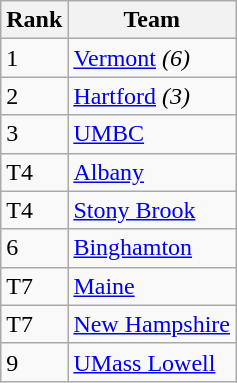<table class="wikitable">
<tr>
<th>Rank</th>
<th>Team</th>
</tr>
<tr>
<td>1</td>
<td><a href='#'>Vermont</a> <em>(6)</em></td>
</tr>
<tr>
<td>2</td>
<td><a href='#'>Hartford</a>  <em>(3)</em></td>
</tr>
<tr>
<td>3</td>
<td><a href='#'>UMBC</a></td>
</tr>
<tr>
<td>T4</td>
<td><a href='#'>Albany</a></td>
</tr>
<tr>
<td>T4</td>
<td><a href='#'>Stony Brook</a></td>
</tr>
<tr>
<td>6</td>
<td><a href='#'>Binghamton</a></td>
</tr>
<tr>
<td>T7</td>
<td><a href='#'>Maine</a></td>
</tr>
<tr>
<td>T7</td>
<td><a href='#'>New Hampshire</a></td>
</tr>
<tr>
<td>9</td>
<td><a href='#'>UMass Lowell</a></td>
</tr>
</table>
